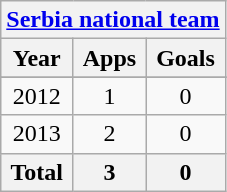<table class="wikitable" style="text-align:center">
<tr>
<th colspan=3><a href='#'>Serbia national team</a></th>
</tr>
<tr>
<th>Year</th>
<th>Apps</th>
<th>Goals</th>
</tr>
<tr>
</tr>
<tr>
<td>2012</td>
<td>1</td>
<td>0</td>
</tr>
<tr>
<td>2013</td>
<td>2</td>
<td>0</td>
</tr>
<tr>
<th>Total</th>
<th>3</th>
<th>0</th>
</tr>
</table>
